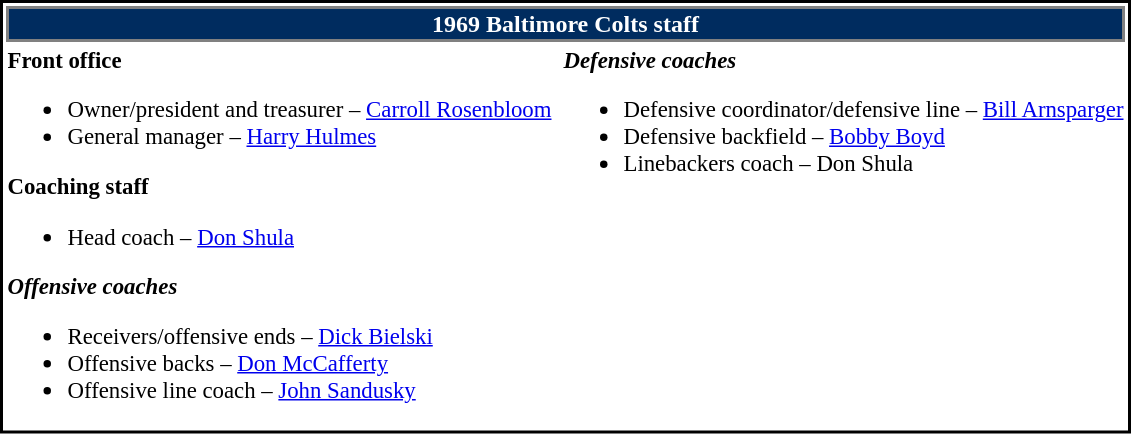<table class="toccolours" style="text-align: left; border: 2px solid black;">
<tr>
<th colspan="7" style="text-align:center;border:2px solid grey; background-color:#002c5f;color:white;">1969 Baltimore Colts staff</th>
</tr>
<tr>
<td style="font-size:95%;" valign="top"><strong>Front office</strong><br><ul><li>Owner/president and treasurer – <a href='#'>Carroll Rosenbloom</a></li><li>General manager – <a href='#'>Harry Hulmes</a></li></ul><strong>Coaching staff</strong><ul><li>Head coach – <a href='#'>Don Shula</a></li></ul><strong><em>Offensive coaches</em></strong><ul><li>Receivers/offensive ends – <a href='#'>Dick Bielski</a></li><li>Offensive backs – <a href='#'>Don McCafferty</a></li><li>Offensive line coach – <a href='#'>John Sandusky</a></li></ul></td>
<td style="width;25px;"></td>
<td style="font-size:95%" valign= "top"><strong><em>Defensive coaches</em></strong><br><ul><li>Defensive coordinator/defensive line – <a href='#'>Bill Arnsparger</a></li><li>Defensive backfield – <a href='#'>Bobby Boyd</a></li><li>Linebackers coach – Don Shula</li></ul></td>
</tr>
</table>
